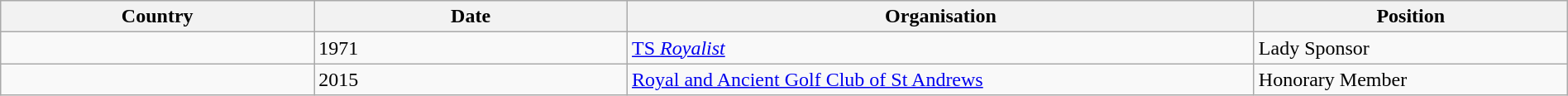<table class="wikitable" width="100%" style="margin:0.5em 1em 0.5em 0; border:1px #005566 solid; border-collapse:collapse;">
<tr>
<th bgcolor="#F5F5F5" width="20%"><span>Country</span></th>
<th bgcolor="#F5F5F5" width="20%"><span>Date</span></th>
<th bgcolor="#F5F5F5" width="40%"><span>Organisation</span></th>
<th bgcolor="#F5F5F5" width="20%"><span>Position</span></th>
</tr>
<tr>
<td></td>
<td>1971</td>
<td><a href='#'>TS <em>Royalist</em></a></td>
<td>Lady Sponsor</td>
</tr>
<tr>
<td></td>
<td>2015</td>
<td><a href='#'>Royal and Ancient Golf Club of St Andrews</a></td>
<td>Honorary Member</td>
</tr>
</table>
